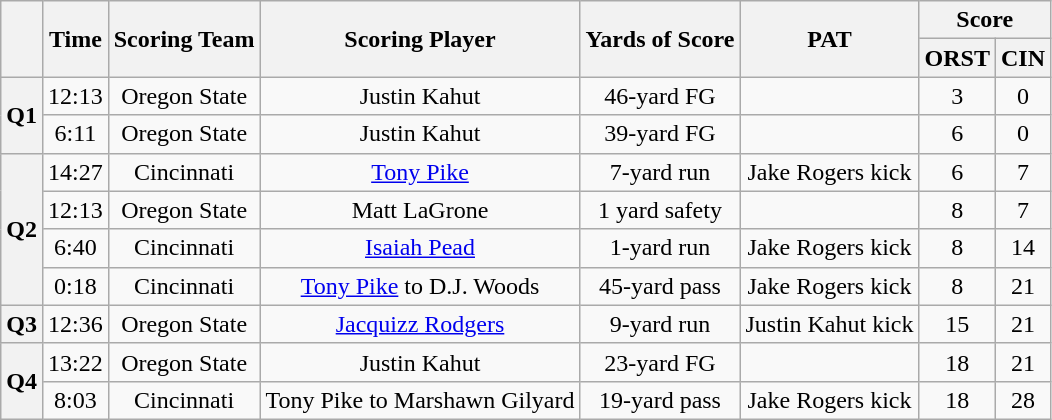<table class="wikitable" | align="center">
<tr>
<th rowspan="2"></th>
<th rowspan="2">Time</th>
<th rowspan="2">Scoring Team</th>
<th rowspan="2">Scoring Player</th>
<th rowspan="2">Yards of Score</th>
<th rowspan="2">PAT</th>
<th colspan="2">Score</th>
</tr>
<tr>
<th align="center">ORST</th>
<th align="center">CIN</th>
</tr>
<tr>
<th rowspan="2">Q1</th>
<td align="center">12:13</td>
<td align="center">Oregon State</td>
<td align="center">Justin Kahut</td>
<td align="center">46-yard FG</td>
<td></td>
<td align="center">3</td>
<td align="center">0</td>
</tr>
<tr>
<td align="center">6:11</td>
<td align="center">Oregon State</td>
<td align="center">Justin Kahut</td>
<td align="center">39-yard FG</td>
<td></td>
<td align="center">6</td>
<td align="center">0</td>
</tr>
<tr>
<th rowspan="4">Q2</th>
<td align="center">14:27</td>
<td align="center">Cincinnati</td>
<td align="center"><a href='#'>Tony Pike</a></td>
<td align="center">7-yard run</td>
<td align="center">Jake Rogers kick</td>
<td align="center">6</td>
<td align="center">7</td>
</tr>
<tr>
<td align="center">12:13</td>
<td align="center">Oregon State</td>
<td align="center">Matt LaGrone</td>
<td align="center">1 yard safety</td>
<td></td>
<td align="center">8</td>
<td align="center">7</td>
</tr>
<tr>
<td align="center">6:40</td>
<td align="center">Cincinnati</td>
<td align="center"><a href='#'>Isaiah Pead</a></td>
<td align="center">1-yard run</td>
<td align="center">Jake Rogers kick</td>
<td align="center">8</td>
<td align="center">14</td>
</tr>
<tr>
<td align="center">0:18</td>
<td align="center">Cincinnati</td>
<td align="center"><a href='#'>Tony Pike</a> to D.J. Woods</td>
<td align="center">45-yard pass</td>
<td align="center">Jake Rogers kick</td>
<td align="center">8</td>
<td align="center">21</td>
</tr>
<tr>
<th rowspan="1">Q3</th>
<td align="center">12:36</td>
<td align="center">Oregon State</td>
<td align="center"><a href='#'>Jacquizz Rodgers</a></td>
<td align="center">9-yard run</td>
<td align="center">Justin Kahut kick</td>
<td align="center">15</td>
<td align="center">21</td>
</tr>
<tr>
<th rowspan="2">Q4</th>
<td align="center">13:22</td>
<td align="center">Oregon State</td>
<td align="center">Justin Kahut</td>
<td align="center">23-yard FG</td>
<td></td>
<td align="center">18</td>
<td align="center">21</td>
</tr>
<tr>
<td align="center">8:03</td>
<td align="center">Cincinnati</td>
<td align="center">Tony Pike to Marshawn Gilyard</td>
<td align="center">19-yard pass</td>
<td align="center">Jake Rogers kick</td>
<td align="center">18</td>
<td align="center">28</td>
</tr>
</table>
